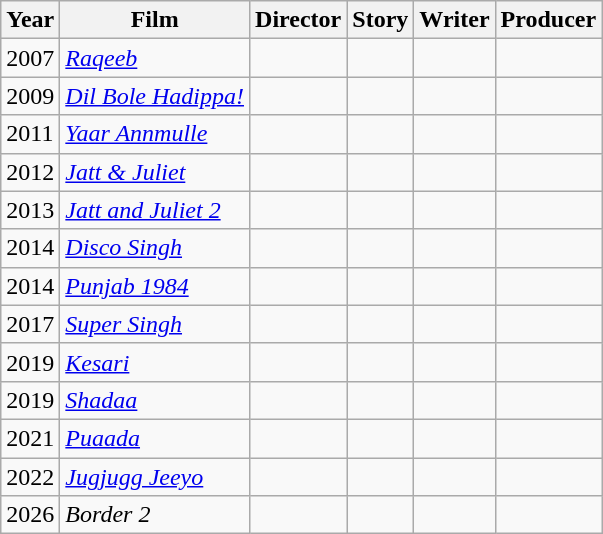<table class="wikitable sortable">
<tr>
<th>Year</th>
<th>Film</th>
<th>Director</th>
<th>Story</th>
<th>Writer</th>
<th>Producer</th>
</tr>
<tr>
<td>2007</td>
<td><em><a href='#'>Raqeeb</a></em></td>
<td></td>
<td></td>
<td></td>
<td></td>
</tr>
<tr>
<td>2009</td>
<td><em><a href='#'>Dil Bole Hadippa!</a></em></td>
<td></td>
<td></td>
<td></td>
<td></td>
</tr>
<tr>
<td>2011</td>
<td><em><a href='#'>Yaar Annmulle</a></em></td>
<td></td>
<td></td>
<td></td>
<td></td>
</tr>
<tr>
<td>2012</td>
<td><em><a href='#'>Jatt & Juliet</a></em></td>
<td></td>
<td></td>
<td></td>
<td></td>
</tr>
<tr>
<td>2013</td>
<td><em><a href='#'>Jatt and Juliet 2</a></em></td>
<td></td>
<td></td>
<td></td>
<td></td>
</tr>
<tr>
<td>2014</td>
<td><em><a href='#'>Disco Singh</a></em></td>
<td></td>
<td></td>
<td></td>
<td></td>
</tr>
<tr>
<td>2014</td>
<td><em><a href='#'>Punjab 1984</a></em></td>
<td></td>
<td></td>
<td></td>
<td></td>
</tr>
<tr>
<td>2017</td>
<td><em><a href='#'>Super Singh</a></em></td>
<td></td>
<td></td>
<td></td>
<td></td>
</tr>
<tr>
<td>2019</td>
<td><em><a href='#'>Kesari</a></em></td>
<td></td>
<td></td>
<td></td>
<td></td>
</tr>
<tr>
<td>2019</td>
<td><em><a href='#'>Shadaa</a></em></td>
<td></td>
<td></td>
<td></td>
<td></td>
</tr>
<tr>
<td>2021</td>
<td><em><a href='#'>Puaada</a></em></td>
<td></td>
<td></td>
<td></td>
<td></td>
</tr>
<tr>
<td>2022</td>
<td><em><a href='#'>Jugjugg Jeeyo</a></em></td>
<td></td>
<td></td>
<td></td>
<td></td>
</tr>
<tr>
<td>2026</td>
<td><em>Border 2</em></td>
<td></td>
<td></td>
<td></td>
<td></td>
</tr>
</table>
